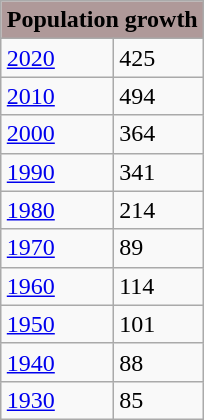<table class="wikitable" table style="border:1px #000000;" cellspacing="0" align="right" style="margin-left: 1em">
<tr>
<th style="background:#AF9999;" colspan="2">Population growth</th>
</tr>
<tr>
<td><a href='#'>2020</a></td>
<td>425</td>
</tr>
<tr>
<td><a href='#'>2010</a></td>
<td>494</td>
</tr>
<tr>
<td><a href='#'>2000</a></td>
<td>364</td>
</tr>
<tr>
<td><a href='#'>1990</a></td>
<td>341</td>
</tr>
<tr>
<td><a href='#'>1980</a></td>
<td>214</td>
</tr>
<tr>
<td><a href='#'>1970</a></td>
<td>89</td>
</tr>
<tr>
<td><a href='#'>1960</a></td>
<td>114</td>
</tr>
<tr>
<td><a href='#'>1950</a></td>
<td>101</td>
</tr>
<tr>
<td><a href='#'>1940</a></td>
<td>88</td>
</tr>
<tr>
<td><a href='#'>1930</a></td>
<td>85</td>
</tr>
<tr>
</tr>
</table>
